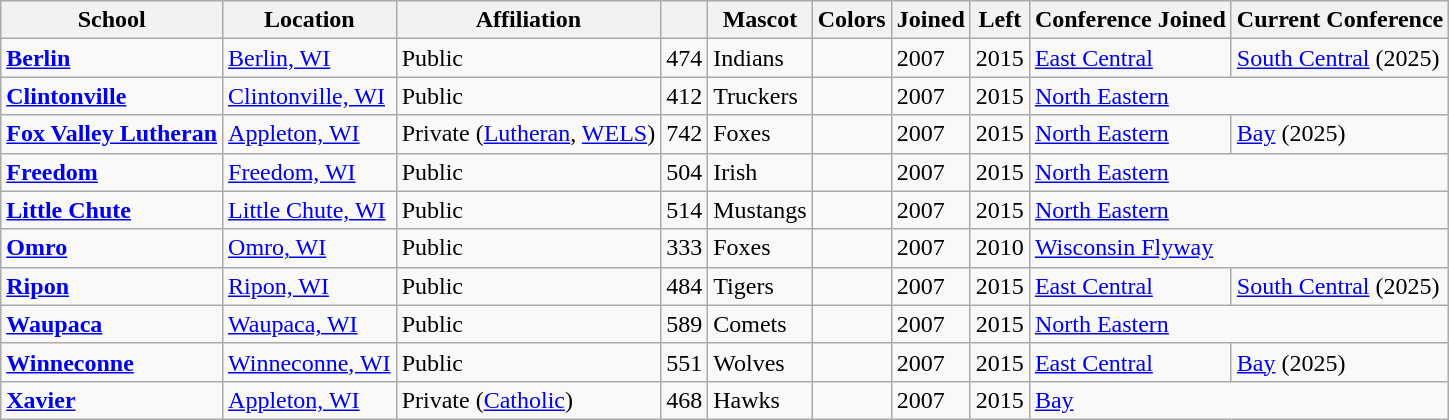<table class="wikitable sortable">
<tr>
<th>School</th>
<th>Location</th>
<th>Affiliation</th>
<th></th>
<th>Mascot</th>
<th>Colors</th>
<th>Joined</th>
<th>Left</th>
<th>Conference Joined</th>
<th>Current Conference</th>
</tr>
<tr>
<td><a href='#'><strong>Berlin</strong></a></td>
<td><a href='#'>Berlin, WI</a></td>
<td>Public</td>
<td>474</td>
<td>Indians</td>
<td> </td>
<td>2007</td>
<td>2015</td>
<td><a href='#'>East Central</a></td>
<td><a href='#'>South Central</a> (2025)</td>
</tr>
<tr>
<td><a href='#'><strong>Clintonville</strong></a></td>
<td><a href='#'>Clintonville, WI</a></td>
<td>Public</td>
<td>412</td>
<td>Truckers</td>
<td> </td>
<td>2007</td>
<td>2015</td>
<td colspan="2"><a href='#'>North Eastern</a></td>
</tr>
<tr>
<td><a href='#'><strong>Fox Valley Lutheran</strong></a></td>
<td><a href='#'>Appleton, WI</a></td>
<td>Private (<a href='#'>Lutheran</a>, <a href='#'>WELS</a>)</td>
<td>742</td>
<td>Foxes</td>
<td> </td>
<td>2007</td>
<td>2015</td>
<td><a href='#'>North Eastern</a></td>
<td><a href='#'>Bay</a> (2025)</td>
</tr>
<tr>
<td><a href='#'><strong>Freedom</strong></a></td>
<td><a href='#'>Freedom, WI</a></td>
<td>Public</td>
<td>504</td>
<td>Irish</td>
<td> </td>
<td>2007</td>
<td>2015</td>
<td colspan="2"><a href='#'>North Eastern</a></td>
</tr>
<tr>
<td><a href='#'><strong>Little Chute</strong></a></td>
<td><a href='#'>Little Chute, WI</a></td>
<td>Public</td>
<td>514</td>
<td>Mustangs</td>
<td> </td>
<td>2007</td>
<td>2015</td>
<td colspan="2"><a href='#'>North Eastern</a></td>
</tr>
<tr>
<td><a href='#'><strong>Omro</strong></a></td>
<td><a href='#'>Omro, WI</a></td>
<td>Public</td>
<td>333</td>
<td>Foxes</td>
<td> </td>
<td>2007</td>
<td>2010</td>
<td colspan="2"><a href='#'>Wisconsin Flyway</a></td>
</tr>
<tr>
<td><a href='#'><strong>Ripon</strong></a></td>
<td><a href='#'>Ripon, WI</a></td>
<td>Public</td>
<td>484</td>
<td>Tigers</td>
<td> </td>
<td>2007</td>
<td>2015</td>
<td><a href='#'>East Central</a></td>
<td><a href='#'>South Central</a> (2025)</td>
</tr>
<tr>
<td><a href='#'><strong>Waupaca</strong></a></td>
<td><a href='#'>Waupaca, WI</a></td>
<td>Public</td>
<td>589</td>
<td>Comets</td>
<td> </td>
<td>2007</td>
<td>2015</td>
<td colspan="2"><a href='#'>North Eastern</a></td>
</tr>
<tr>
<td><a href='#'><strong>Winneconne</strong></a></td>
<td><a href='#'>Winneconne, WI</a></td>
<td>Public</td>
<td>551</td>
<td>Wolves</td>
<td> </td>
<td>2007</td>
<td>2015</td>
<td><a href='#'>East Central</a></td>
<td><a href='#'>Bay</a> (2025)</td>
</tr>
<tr>
<td><a href='#'><strong>Xavier</strong></a></td>
<td><a href='#'>Appleton, WI</a></td>
<td>Private (<a href='#'>Catholic</a>)</td>
<td>468</td>
<td>Hawks</td>
<td> </td>
<td>2007</td>
<td>2015</td>
<td colspan="2"><a href='#'>Bay</a></td>
</tr>
</table>
